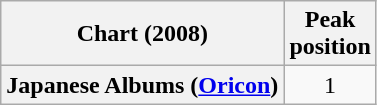<table class="wikitable plainrowheaders">
<tr>
<th>Chart (2008)</th>
<th>Peak<br>position</th>
</tr>
<tr>
<th scope="row">Japanese Albums (<a href='#'>Oricon</a>)</th>
<td align="center">1</td>
</tr>
</table>
